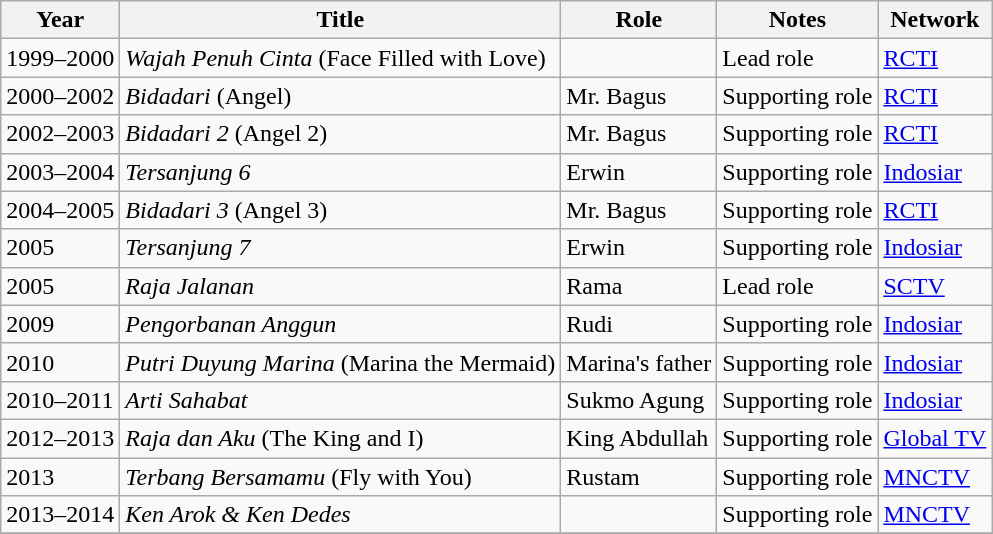<table class="wikitable">
<tr>
<th>Year</th>
<th>Title</th>
<th>Role</th>
<th>Notes</th>
<th>Network</th>
</tr>
<tr>
<td>1999–2000</td>
<td><em>Wajah Penuh Cinta</em> (Face Filled with Love)</td>
<td></td>
<td>Lead role</td>
<td><a href='#'>RCTI</a></td>
</tr>
<tr>
<td>2000–2002</td>
<td><em>Bidadari</em> (Angel)</td>
<td>Mr. Bagus</td>
<td>Supporting role</td>
<td><a href='#'>RCTI</a></td>
</tr>
<tr>
<td>2002–2003</td>
<td><em>Bidadari 2</em> (Angel 2)</td>
<td>Mr. Bagus</td>
<td>Supporting role</td>
<td><a href='#'>RCTI</a></td>
</tr>
<tr>
<td>2003–2004</td>
<td><em>Tersanjung 6</em></td>
<td>Erwin</td>
<td>Supporting role</td>
<td><a href='#'>Indosiar</a></td>
</tr>
<tr>
<td>2004–2005</td>
<td><em>Bidadari 3</em> (Angel 3)</td>
<td>Mr. Bagus</td>
<td>Supporting role</td>
<td><a href='#'>RCTI</a></td>
</tr>
<tr>
<td>2005</td>
<td><em>Tersanjung 7</em></td>
<td>Erwin</td>
<td>Supporting role</td>
<td><a href='#'>Indosiar</a></td>
</tr>
<tr>
<td>2005</td>
<td><em>Raja Jalanan</em></td>
<td>Rama</td>
<td>Lead role</td>
<td><a href='#'>SCTV</a></td>
</tr>
<tr>
<td>2009</td>
<td><em>Pengorbanan Anggun</em></td>
<td>Rudi</td>
<td>Supporting role</td>
<td><a href='#'>Indosiar</a></td>
</tr>
<tr>
<td>2010</td>
<td><em>Putri Duyung Marina</em> (Marina the Mermaid)</td>
<td>Marina's father</td>
<td>Supporting role</td>
<td><a href='#'>Indosiar</a></td>
</tr>
<tr>
<td>2010–2011</td>
<td><em>Arti Sahabat</em></td>
<td>Sukmo Agung</td>
<td>Supporting role</td>
<td><a href='#'>Indosiar</a></td>
</tr>
<tr>
<td>2012–2013</td>
<td><em>Raja dan Aku</em> (The King and I)</td>
<td>King Abdullah</td>
<td>Supporting role</td>
<td><a href='#'>Global TV</a></td>
</tr>
<tr>
<td>2013</td>
<td><em>Terbang Bersamamu</em> (Fly with You)</td>
<td>Rustam</td>
<td>Supporting role</td>
<td><a href='#'>MNCTV</a></td>
</tr>
<tr>
<td>2013–2014</td>
<td><em>Ken Arok & Ken Dedes</em></td>
<td></td>
<td>Supporting role</td>
<td><a href='#'>MNCTV</a></td>
</tr>
<tr>
</tr>
</table>
